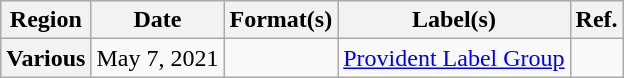<table class="wikitable plainrowheaders">
<tr>
<th scope="col">Region</th>
<th scope="col">Date</th>
<th scope="col">Format(s)</th>
<th scope="col">Label(s)</th>
<th scope="col">Ref.</th>
</tr>
<tr>
<th scope="row">Various</th>
<td>May 7, 2021</td>
<td></td>
<td><a href='#'>Provident Label Group</a></td>
<td></td>
</tr>
</table>
